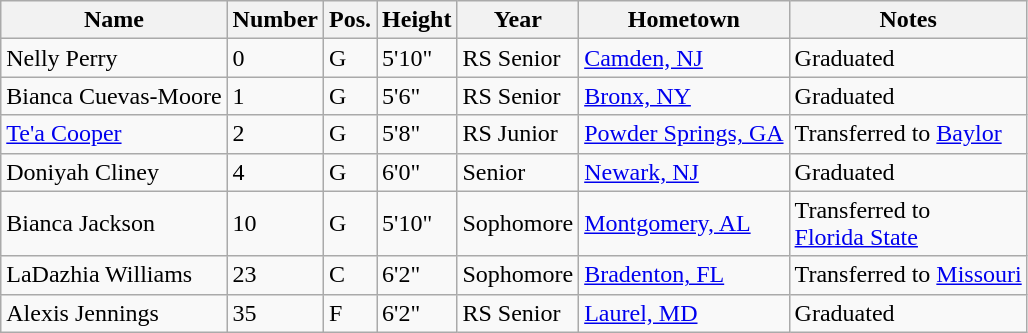<table class="wikitable sortable" border="1">
<tr>
<th>Name</th>
<th>Number</th>
<th>Pos.</th>
<th>Height</th>
<th>Year</th>
<th>Hometown</th>
<th class="unsortable">Notes</th>
</tr>
<tr>
<td>Nelly Perry</td>
<td>0</td>
<td>G</td>
<td>5'10"</td>
<td>RS Senior</td>
<td><a href='#'>Camden, NJ</a></td>
<td>Graduated</td>
</tr>
<tr>
<td>Bianca Cuevas-Moore</td>
<td>1</td>
<td>G</td>
<td>5'6"</td>
<td>RS Senior</td>
<td><a href='#'>Bronx, NY</a></td>
<td>Graduated</td>
</tr>
<tr>
<td><a href='#'>Te'a Cooper</a></td>
<td>2</td>
<td>G</td>
<td>5'8"</td>
<td>RS Junior</td>
<td><a href='#'>Powder Springs, GA</a></td>
<td>Transferred to <a href='#'>Baylor</a></td>
</tr>
<tr>
<td>Doniyah Cliney</td>
<td>4</td>
<td>G</td>
<td>6'0"</td>
<td>Senior</td>
<td><a href='#'>Newark, NJ</a></td>
<td>Graduated</td>
</tr>
<tr>
<td>Bianca Jackson</td>
<td>10</td>
<td>G</td>
<td>5'10"</td>
<td>Sophomore</td>
<td><a href='#'>Montgomery, AL</a></td>
<td>Transferred to <br> <a href='#'>Florida State</a></td>
</tr>
<tr>
<td>LaDazhia Williams</td>
<td>23</td>
<td>C</td>
<td>6'2"</td>
<td>Sophomore</td>
<td><a href='#'>Bradenton, FL</a></td>
<td>Transferred to <a href='#'>Missouri</a></td>
</tr>
<tr>
<td>Alexis Jennings</td>
<td>35</td>
<td>F</td>
<td>6'2"</td>
<td>RS Senior</td>
<td><a href='#'>Laurel, MD</a></td>
<td>Graduated</td>
</tr>
</table>
